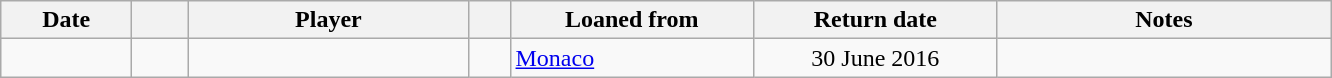<table class="wikitable sortable">
<tr>
<th style="width:80px;">Date</th>
<th style="width:30px;"></th>
<th style="width:180px;">Player</th>
<th style="width:20px;"></th>
<th style="width:155px;">Loaned from</th>
<th style="width:155px;" class="unsortable">Return date</th>
<th style="width:215px;" class="unsortable">Notes</th>
</tr>
<tr>
<td></td>
<td align=center></td>
<td> </td>
<td></td>
<td> <a href='#'>Monaco</a></td>
<td align=center>30 June 2016</td>
<td align=center></td>
</tr>
</table>
